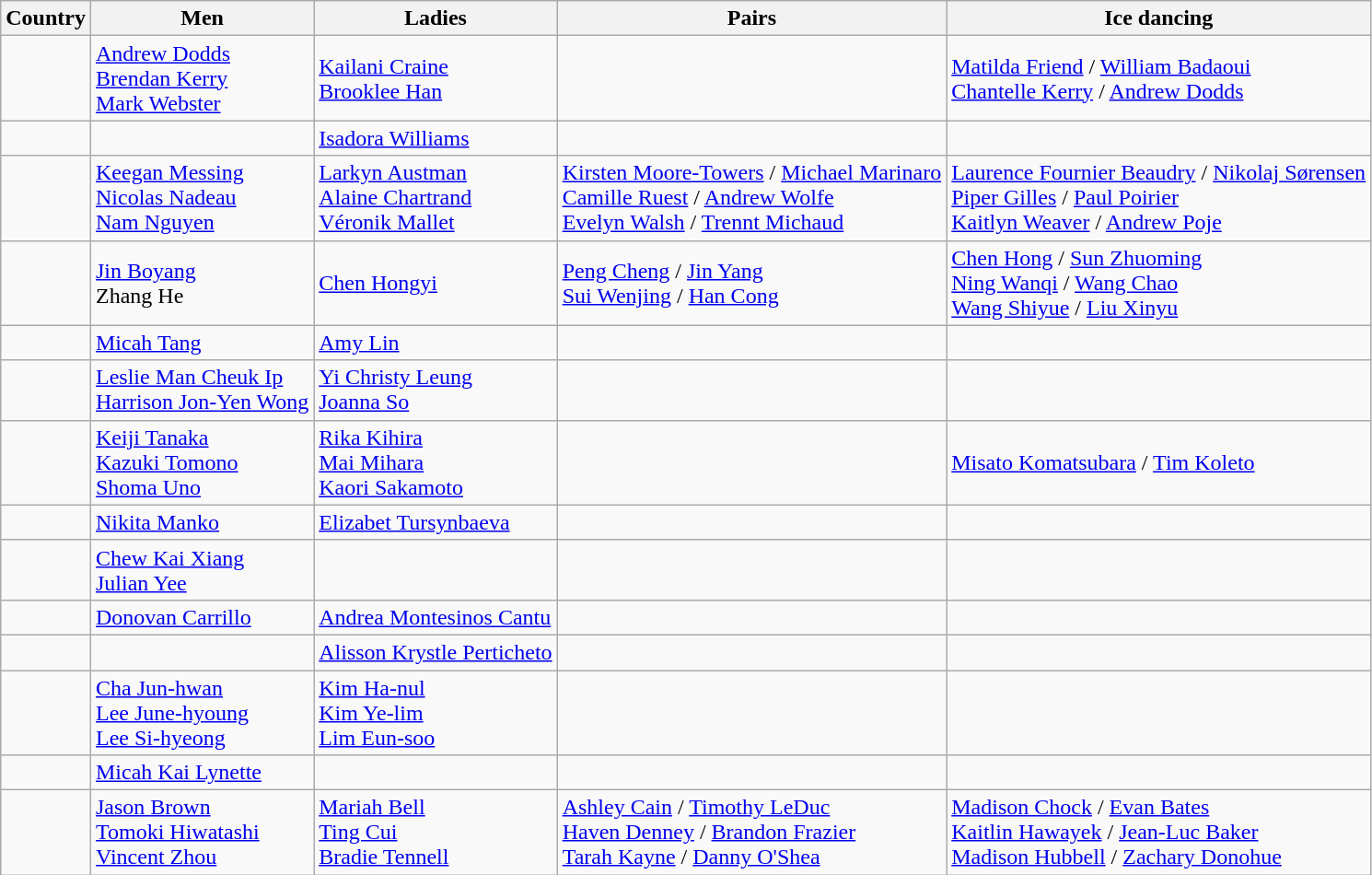<table class="wikitable">
<tr>
<th>Country</th>
<th>Men</th>
<th>Ladies</th>
<th>Pairs</th>
<th>Ice dancing</th>
</tr>
<tr>
<td></td>
<td><a href='#'>Andrew Dodds</a><br><a href='#'>Brendan Kerry</a><br><a href='#'>Mark Webster</a></td>
<td><a href='#'>Kailani Craine</a><br><a href='#'>Brooklee Han</a></td>
<td></td>
<td><a href='#'>Matilda Friend</a> / <a href='#'>William Badaoui</a><br><a href='#'>Chantelle Kerry</a> / <a href='#'>Andrew Dodds</a></td>
</tr>
<tr>
<td></td>
<td></td>
<td><a href='#'>Isadora Williams</a></td>
<td></td>
<td></td>
</tr>
<tr>
<td></td>
<td><a href='#'>Keegan Messing</a><br><a href='#'>Nicolas Nadeau</a><br><a href='#'>Nam Nguyen</a></td>
<td><a href='#'>Larkyn Austman</a><br><a href='#'>Alaine Chartrand</a><br><a href='#'>Véronik Mallet</a></td>
<td><a href='#'>Kirsten Moore-Towers</a> / <a href='#'>Michael Marinaro</a><br><a href='#'>Camille Ruest</a> / <a href='#'>Andrew Wolfe</a><br><a href='#'>Evelyn Walsh</a> / <a href='#'>Trennt Michaud</a></td>
<td><a href='#'>Laurence Fournier Beaudry</a> / <a href='#'>Nikolaj Sørensen</a><br><a href='#'>Piper Gilles</a> / <a href='#'>Paul Poirier</a><br><a href='#'>Kaitlyn Weaver</a> / <a href='#'>Andrew Poje</a></td>
</tr>
<tr>
<td></td>
<td><a href='#'>Jin Boyang</a><br>Zhang He</td>
<td><a href='#'>Chen Hongyi</a></td>
<td><a href='#'>Peng Cheng</a> / <a href='#'>Jin Yang</a><br><a href='#'>Sui Wenjing</a> / <a href='#'>Han Cong</a></td>
<td><a href='#'>Chen Hong</a> / <a href='#'>Sun Zhuoming</a><br><a href='#'>Ning Wanqi</a> / <a href='#'>Wang Chao</a><br><a href='#'>Wang Shiyue</a> / <a href='#'>Liu Xinyu</a></td>
</tr>
<tr>
<td></td>
<td><a href='#'>Micah Tang</a><br></td>
<td><a href='#'>Amy Lin</a></td>
<td></td>
<td></td>
</tr>
<tr>
<td></td>
<td><a href='#'>Leslie Man Cheuk Ip</a><br><a href='#'>Harrison Jon-Yen Wong</a></td>
<td><a href='#'>Yi Christy Leung</a><br><a href='#'>Joanna So</a></td>
<td></td>
<td></td>
</tr>
<tr>
<td></td>
<td><a href='#'>Keiji Tanaka</a><br><a href='#'>Kazuki Tomono</a><br><a href='#'>Shoma Uno</a></td>
<td><a href='#'>Rika Kihira</a><br><a href='#'>Mai Mihara</a><br><a href='#'>Kaori Sakamoto</a></td>
<td></td>
<td><a href='#'>Misato Komatsubara</a> / <a href='#'>Tim Koleto</a></td>
</tr>
<tr>
<td></td>
<td><a href='#'>Nikita Manko</a></td>
<td><a href='#'>Elizabet Tursynbaeva</a></td>
<td></td>
<td></td>
</tr>
<tr>
<td></td>
<td><a href='#'>Chew Kai Xiang</a><br><a href='#'>Julian Yee</a></td>
<td></td>
<td></td>
<td></td>
</tr>
<tr>
<td></td>
<td><a href='#'>Donovan Carrillo</a></td>
<td><a href='#'>Andrea Montesinos Cantu</a></td>
<td></td>
<td></td>
</tr>
<tr>
<td></td>
<td></td>
<td><a href='#'>Alisson Krystle Perticheto</a></td>
<td></td>
<td></td>
</tr>
<tr>
<td></td>
<td><a href='#'>Cha Jun-hwan</a><br><a href='#'>Lee June-hyoung</a><br><a href='#'>Lee Si-hyeong</a></td>
<td><a href='#'>Kim Ha-nul</a><br><a href='#'>Kim Ye-lim</a><br><a href='#'>Lim Eun-soo</a></td>
<td></td>
<td></td>
</tr>
<tr>
<td></td>
<td><a href='#'>Micah Kai Lynette</a></td>
<td></td>
<td></td>
<td></td>
</tr>
<tr>
<td></td>
<td><a href='#'>Jason Brown</a><br><a href='#'>Tomoki Hiwatashi</a><br><a href='#'>Vincent Zhou</a></td>
<td><a href='#'>Mariah Bell</a><br><a href='#'>Ting Cui</a><br><a href='#'>Bradie Tennell</a></td>
<td><a href='#'>Ashley Cain</a> / <a href='#'>Timothy LeDuc</a> <br> <a href='#'>Haven Denney</a> / <a href='#'>Brandon Frazier</a> <br><a href='#'>Tarah Kayne</a> / <a href='#'>Danny O'Shea</a></td>
<td><a href='#'>Madison Chock</a> / <a href='#'>Evan Bates</a> <br> <a href='#'>Kaitlin Hawayek</a> / <a href='#'>Jean-Luc Baker</a> <br> <a href='#'>Madison Hubbell</a> / <a href='#'>Zachary Donohue</a></td>
</tr>
</table>
